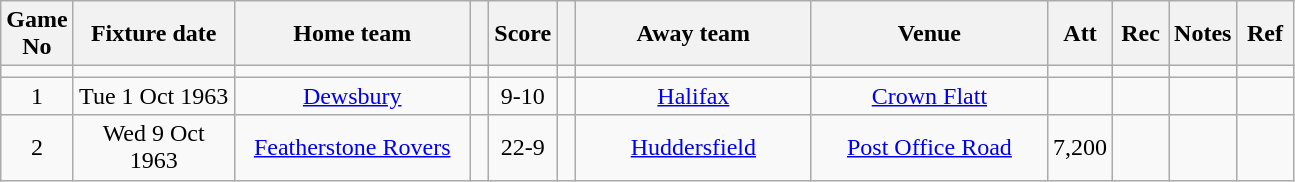<table class="wikitable" style="text-align:center;">
<tr>
<th width=20 abbr="No">Game No</th>
<th width=100 abbr="Date">Fixture date</th>
<th width=150 abbr="Home team">Home team</th>
<th width=5 abbr="space"></th>
<th width=20 abbr="Score">Score</th>
<th width=5 abbr="space"></th>
<th width=150 abbr="Away team">Away team</th>
<th width=150 abbr="Venue">Venue</th>
<th width=30 abbr="Att">Att</th>
<th width=30 abbr="Rec">Rec</th>
<th width=20 abbr="Notes">Notes</th>
<th width=30 abbr="Ref">Ref</th>
</tr>
<tr>
<td></td>
<td></td>
<td></td>
<td></td>
<td></td>
<td></td>
<td></td>
<td></td>
<td></td>
<td></td>
<td></td>
</tr>
<tr>
<td>1</td>
<td>Tue 1 Oct 1963</td>
<td><a href='#'>Dewsbury</a></td>
<td></td>
<td>9-10</td>
<td></td>
<td><a href='#'>Halifax</a></td>
<td><a href='#'>Crown Flatt</a></td>
<td></td>
<td></td>
<td></td>
<td></td>
</tr>
<tr>
<td>2</td>
<td>Wed 9 Oct 1963</td>
<td><a href='#'>Featherstone Rovers</a></td>
<td></td>
<td>22-9</td>
<td></td>
<td><a href='#'>Huddersfield</a></td>
<td><a href='#'>Post Office Road</a></td>
<td>7,200</td>
<td></td>
<td></td>
<td></td>
</tr>
</table>
